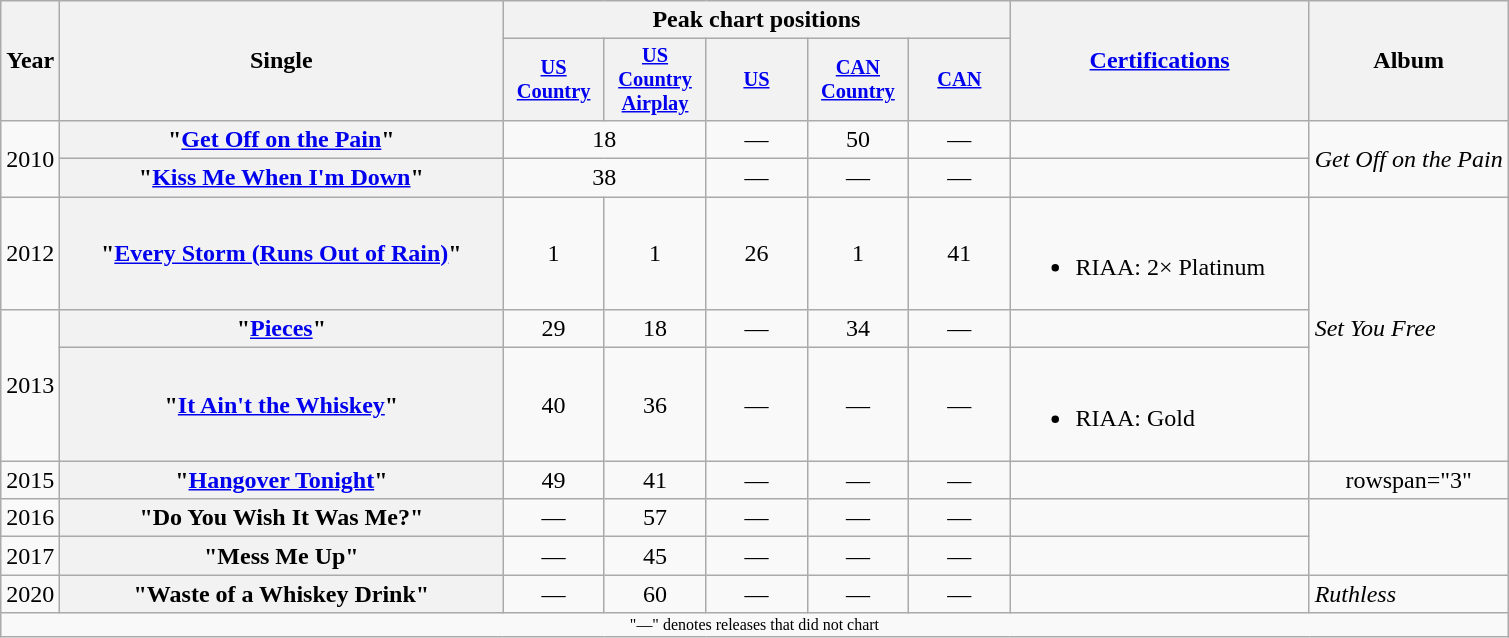<table class="wikitable plainrowheaders" style="text-align:center;">
<tr>
<th scope="col" rowspan="2">Year</th>
<th scope="col" rowspan="2" style="width:18em;">Single</th>
<th scope="col" colspan="5">Peak chart positions</th>
<th scope="col" rowspan="2" style="width:12em;"><a href='#'>Certifications</a></th>
<th scope="col" rowspan="2">Album</th>
</tr>
<tr>
<th scope="col" style="width:4.5em;font-size:85%;"><a href='#'>US Country</a><br></th>
<th scope="col" style="width:4.5em;font-size:85%;"><a href='#'>US Country Airplay</a><br></th>
<th scope="col" style="width:4.5em;font-size:85%;"><a href='#'>US</a><br></th>
<th scope="col" style="width:4.5em;font-size:85%;"><a href='#'>CAN Country</a><br></th>
<th scope="col" style="width:4.5em;font-size:85%;"><a href='#'>CAN</a><br></th>
</tr>
<tr>
<td rowspan="2">2010</td>
<th scope="row">"<a href='#'>Get Off on the Pain</a>"</th>
<td colspan="2">18</td>
<td>—</td>
<td>50</td>
<td>—</td>
<td></td>
<td align="left" rowspan="2"><em>Get Off on the Pain</em></td>
</tr>
<tr>
<th scope="row">"<a href='#'>Kiss Me When I'm Down</a>"</th>
<td colspan="2">38</td>
<td>—</td>
<td>—</td>
<td>—</td>
<td></td>
</tr>
<tr>
<td>2012</td>
<th scope="row">"<a href='#'>Every Storm (Runs Out of Rain)</a>"</th>
<td>1</td>
<td>1</td>
<td>26</td>
<td>1</td>
<td>41</td>
<td align="left"><br><ul><li>RIAA: 2× Platinum</li></ul></td>
<td align="left" rowspan="3"><em>Set You Free</em></td>
</tr>
<tr>
<td rowspan=2>2013</td>
<th scope="row">"<a href='#'>Pieces</a>"</th>
<td>29</td>
<td>18</td>
<td>—</td>
<td>34</td>
<td>—</td>
<td></td>
</tr>
<tr>
<th scope="row">"<a href='#'>It Ain't the Whiskey</a>"</th>
<td>40</td>
<td>36</td>
<td>—</td>
<td>—</td>
<td>—</td>
<td align="left"><br><ul><li>RIAA: Gold</li></ul></td>
</tr>
<tr>
<td>2015</td>
<th scope="row">"<a href='#'>Hangover Tonight</a>"</th>
<td>49</td>
<td>41</td>
<td>—</td>
<td>—</td>
<td>—</td>
<td></td>
<td>rowspan="3" </td>
</tr>
<tr>
<td>2016</td>
<th scope="row">"Do You Wish It Was Me?"</th>
<td>—</td>
<td>57</td>
<td>—</td>
<td>—</td>
<td>—</td>
<td></td>
</tr>
<tr>
<td>2017</td>
<th scope="row">"Mess Me Up"</th>
<td>—</td>
<td>45</td>
<td>—</td>
<td>—</td>
<td>—</td>
<td></td>
</tr>
<tr>
<td>2020</td>
<th scope="row">"Waste of a Whiskey Drink"</th>
<td>—</td>
<td>60</td>
<td>—</td>
<td>—</td>
<td>—</td>
<td></td>
<td align="left"><em>Ruthless</em></td>
</tr>
<tr>
<td colspan="9" style="font-size:8pt">"—" denotes releases that did not chart</td>
</tr>
</table>
